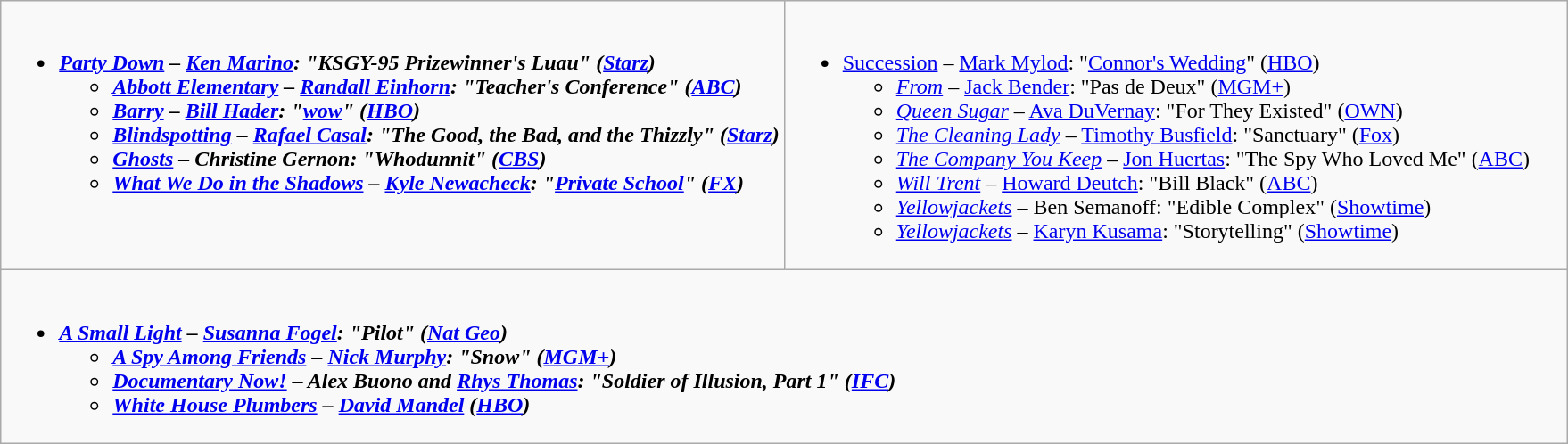<table class="wikitable">
<tr>
<td valign="top" width="50%"><br><ul><li><strong><em><a href='#'>Party Down</a><em> – <a href='#'>Ken Marino</a>: "KSGY-95 Prizewinner's Luau" (<a href='#'>Starz</a>)<strong><ul><li></em><a href='#'>Abbott Elementary</a><em> – <a href='#'>Randall Einhorn</a>: "Teacher's Conference" (<a href='#'>ABC</a>)</li><li></em><a href='#'>Barry</a><em> – <a href='#'>Bill Hader</a>: "<a href='#'>wow</a>" (<a href='#'>HBO</a>)</li><li></em><a href='#'>Blindspotting</a><em> – <a href='#'>Rafael Casal</a>: "The Good, the Bad, and the Thizzly" (<a href='#'>Starz</a>)</li><li></em><a href='#'>Ghosts</a><em> – Christine Gernon: "Whodunnit" (<a href='#'>CBS</a>)</li><li></em><a href='#'>What We Do in the Shadows</a><em> – <a href='#'>Kyle Newacheck</a>: "<a href='#'>Private School</a>" (<a href='#'>FX</a>)</li></ul></li></ul></td>
<td valign="top" width="50%"><br><ul><li></em></strong><a href='#'>Succession</a></em> – <a href='#'>Mark Mylod</a>: "<a href='#'>Connor's Wedding</a>" (<a href='#'>HBO</a>)</strong><ul><li><em><a href='#'>From</a></em> – <a href='#'>Jack Bender</a>: "Pas de Deux" (<a href='#'>MGM+</a>)</li><li><em><a href='#'>Queen Sugar</a></em> – <a href='#'>Ava DuVernay</a>: "For They Existed" (<a href='#'>OWN</a>)</li><li><em><a href='#'>The Cleaning Lady</a></em> – <a href='#'>Timothy Busfield</a>: "Sanctuary" (<a href='#'>Fox</a>)</li><li><em><a href='#'>The Company You Keep</a></em> – <a href='#'>Jon Huertas</a>: "The Spy Who Loved Me" (<a href='#'>ABC</a>)</li><li><em><a href='#'>Will Trent</a></em> – <a href='#'>Howard Deutch</a>: "Bill Black" (<a href='#'>ABC</a>)</li><li><em><a href='#'>Yellowjackets</a></em> – Ben Semanoff: "Edible Complex" (<a href='#'>Showtime</a>)</li><li><em><a href='#'>Yellowjackets</a></em> – <a href='#'>Karyn Kusama</a>: "Storytelling" (<a href='#'>Showtime</a>)</li></ul></li></ul></td>
</tr>
<tr>
<td colspan="2" valign="top" width="50%"><br><ul><li><strong><em><a href='#'>A Small Light</a><em> – <a href='#'>Susanna Fogel</a>: "Pilot" (<a href='#'>Nat Geo</a>)<strong><ul><li></em><a href='#'>A Spy Among Friends</a><em> – <a href='#'>Nick Murphy</a>: "Snow" (<a href='#'>MGM+</a>)</li><li></em><a href='#'>Documentary Now!</a><em> – Alex Buono and <a href='#'>Rhys Thomas</a>: "Soldier of Illusion, Part 1" (<a href='#'>IFC</a>)</li><li></em><a href='#'>White House Plumbers</a><em> – <a href='#'>David Mandel</a> (<a href='#'>HBO</a>)</li></ul></li></ul></td>
</tr>
</table>
